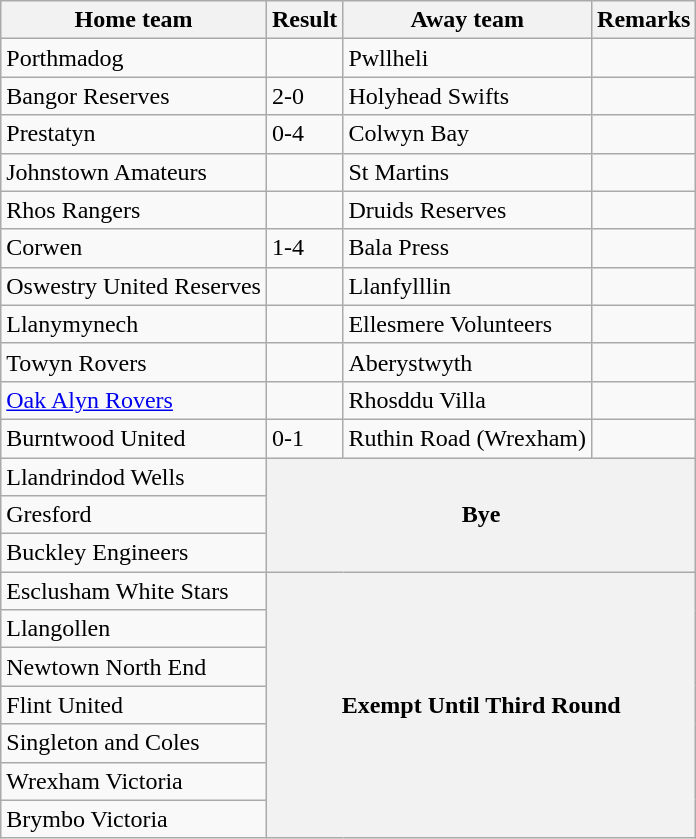<table class="wikitable">
<tr>
<th>Home team</th>
<th>Result</th>
<th>Away team</th>
<th>Remarks</th>
</tr>
<tr>
<td>Porthmadog</td>
<td></td>
<td>Pwllheli</td>
<td></td>
</tr>
<tr>
<td>Bangor Reserves</td>
<td>2-0</td>
<td>Holyhead Swifts</td>
<td></td>
</tr>
<tr>
<td>Prestatyn</td>
<td>0-4</td>
<td>Colwyn Bay</td>
<td></td>
</tr>
<tr>
<td>Johnstown Amateurs</td>
<td></td>
<td> St Martins</td>
<td></td>
</tr>
<tr>
<td>Rhos Rangers</td>
<td></td>
<td>Druids Reserves</td>
<td></td>
</tr>
<tr>
<td>Corwen</td>
<td>1-4</td>
<td>Bala Press</td>
<td></td>
</tr>
<tr>
<td> Oswestry United Reserves</td>
<td></td>
<td>Llanfylllin</td>
<td></td>
</tr>
<tr>
<td>Llanymynech</td>
<td></td>
<td> Ellesmere Volunteers</td>
<td></td>
</tr>
<tr>
<td>Towyn Rovers</td>
<td></td>
<td>Aberystwyth</td>
<td></td>
</tr>
<tr>
<td><a href='#'>Oak Alyn Rovers</a></td>
<td></td>
<td>Rhosddu Villa</td>
<td></td>
</tr>
<tr>
<td>Burntwood United</td>
<td>0-1</td>
<td>Ruthin Road (Wrexham)</td>
<td></td>
</tr>
<tr>
<td>Llandrindod Wells</td>
<th colspan="3" rowspan="3">Bye</th>
</tr>
<tr>
<td>Gresford</td>
</tr>
<tr>
<td>Buckley Engineers</td>
</tr>
<tr>
<td>Esclusham White Stars</td>
<th colspan="3" rowspan="7">Exempt Until Third Round</th>
</tr>
<tr>
<td>Llangollen</td>
</tr>
<tr>
<td>Newtown North End</td>
</tr>
<tr>
<td>Flint United</td>
</tr>
<tr>
<td> Singleton and Coles</td>
</tr>
<tr>
<td>Wrexham Victoria</td>
</tr>
<tr>
<td>Brymbo Victoria</td>
</tr>
</table>
